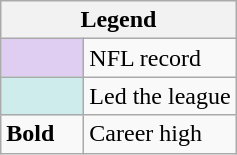<table class="wikitable mw-collapsible mw-collapsed">
<tr>
<th colspan="2">Legend</th>
</tr>
<tr>
<td style="background:#e0cef2; width:3em;"></td>
<td>NFL record</td>
</tr>
<tr>
<td style="background:#cfecec; width:3em;"></td>
<td>Led the league</td>
</tr>
<tr>
<td><strong>Bold</strong></td>
<td>Career high</td>
</tr>
</table>
